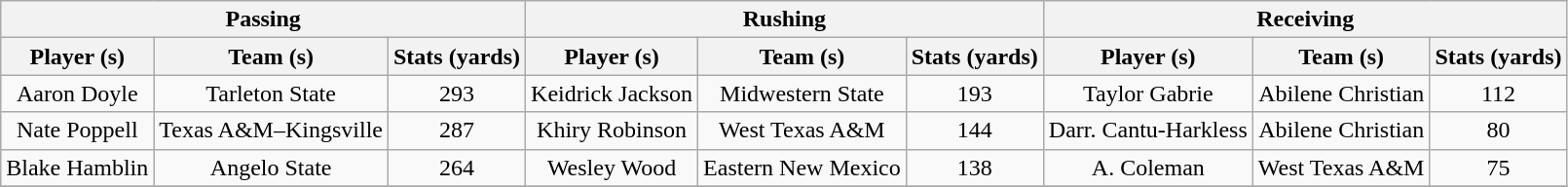<table class="wikitable sortable" style="text-align: center;">
<tr>
<th colspan="3">Passing</th>
<th colspan="3">Rushing</th>
<th colspan="3">Receiving</th>
</tr>
<tr>
<th>Player (s)</th>
<th>Team (s)</th>
<th>Stats (yards)</th>
<th>Player (s)</th>
<th>Team (s)</th>
<th>Stats (yards)</th>
<th>Player (s)</th>
<th>Team (s)</th>
<th>Stats (yards)</th>
</tr>
<tr>
<td>Aaron Doyle</td>
<td style=>Tarleton State</td>
<td>293</td>
<td>Keidrick Jackson</td>
<td style=>Midwestern State</td>
<td>193</td>
<td>Taylor Gabrie</td>
<td style=>Abilene Christian</td>
<td>112</td>
</tr>
<tr>
<td>Nate Poppell</td>
<td style=>Texas A&M–Kingsville</td>
<td>287</td>
<td>Khiry Robinson</td>
<td style=>West Texas A&M</td>
<td>144</td>
<td>Darr. Cantu-Harkless</td>
<td style=>Abilene Christian</td>
<td>80</td>
</tr>
<tr>
<td>Blake Hamblin</td>
<td style=>Angelo State</td>
<td>264</td>
<td>Wesley Wood</td>
<td style=>Eastern New Mexico</td>
<td>138</td>
<td>A. Coleman</td>
<td style=>West Texas A&M</td>
<td>75</td>
</tr>
<tr>
</tr>
</table>
